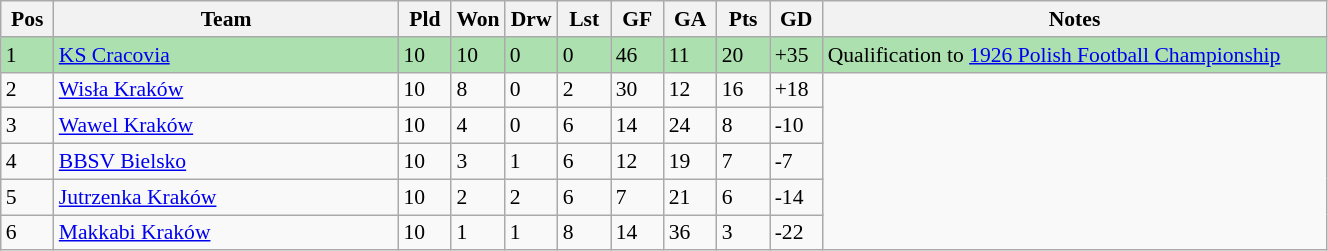<table class="wikitable" width=70% style="font-size:90%">
<tr>
<th width=4%><strong>Pos</strong></th>
<th width=26%><strong>Team</strong></th>
<th width=4%><strong>Pld</strong></th>
<th width=4%><strong>Won</strong></th>
<th width=4%><strong>Drw</strong></th>
<th width=4%><strong>Lst</strong></th>
<th width=4%><strong>GF</strong></th>
<th width=4%><strong>GA</strong></th>
<th width=4%><strong>Pts</strong></th>
<th width=4%><strong>GD</strong></th>
<th width=38%><strong>Notes</strong></th>
</tr>
<tr bgcolor=#ACE1AF>
<td>1</td>
<td><a href='#'>KS Cracovia</a></td>
<td>10</td>
<td>10</td>
<td>0</td>
<td>0</td>
<td>46</td>
<td>11</td>
<td>20</td>
<td>+35</td>
<td rowspan=1>Qualification to <a href='#'>1926 Polish Football Championship</a></td>
</tr>
<tr>
<td>2</td>
<td><a href='#'>Wisła Kraków</a></td>
<td>10</td>
<td>8</td>
<td>0</td>
<td>2</td>
<td>30</td>
<td>12</td>
<td>16</td>
<td>+18</td>
</tr>
<tr>
<td>3</td>
<td><a href='#'>Wawel Kraków</a></td>
<td>10</td>
<td>4</td>
<td>0</td>
<td>6</td>
<td>14</td>
<td>24</td>
<td>8</td>
<td>-10</td>
</tr>
<tr>
<td>4</td>
<td><a href='#'>BBSV Bielsko</a></td>
<td>10</td>
<td>3</td>
<td>1</td>
<td>6</td>
<td>12</td>
<td>19</td>
<td>7</td>
<td>-7</td>
</tr>
<tr>
<td>5</td>
<td><a href='#'>Jutrzenka Kraków</a></td>
<td>10</td>
<td>2</td>
<td>2</td>
<td>6</td>
<td>7</td>
<td>21</td>
<td>6</td>
<td>-14</td>
</tr>
<tr>
<td>6</td>
<td><a href='#'>Makkabi Kraków</a></td>
<td>10</td>
<td>1</td>
<td>1</td>
<td>8</td>
<td>14</td>
<td>36</td>
<td>3</td>
<td>-22</td>
</tr>
</table>
